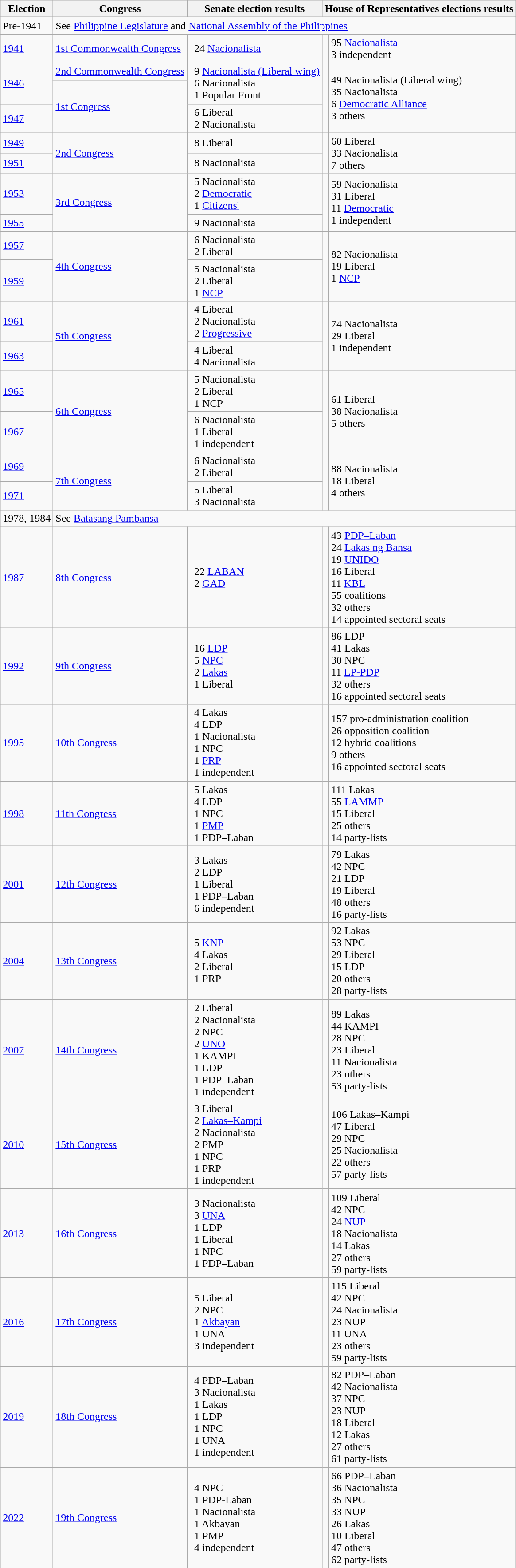<table class="wikitable">
<tr>
<th>Election</th>
<th>Congress</th>
<th colspan="2">Senate election results</th>
<th colspan="2">House of Representatives elections results</th>
</tr>
<tr>
<td>Pre-1941</td>
<td colspan="5">See <a href='#'>Philippine Legislature</a> and <a href='#'>National Assembly of the Philippines</a></td>
</tr>
<tr>
<td><a href='#'>1941</a></td>
<td><a href='#'>1st Commonwealth Congress</a></td>
<td></td>
<td>24 <a href='#'>Nacionalista</a></td>
<td></td>
<td>95 <a href='#'>Nacionalista</a><br>3 independent</td>
</tr>
<tr>
<td rowspan="2"><a href='#'>1946</a></td>
<td><a href='#'>2nd Commonwealth Congress</a></td>
<td rowspan="2"></td>
<td rowspan="2">9 <a href='#'>Nacionalista (Liberal wing)</a><br>6 Nacionalista<br>1 Popular Front</td>
<td rowspan="3"></td>
<td rowspan="3">49 Nacionalista (Liberal wing)<br>35 Nacionalista<br>6 <a href='#'>Democratic Alliance</a><br>3 others</td>
</tr>
<tr>
<td rowspan="2"><a href='#'>1st Congress</a></td>
</tr>
<tr>
<td><a href='#'>1947</a></td>
<td></td>
<td>6 Liberal<br>2 Nacionalista</td>
</tr>
<tr>
<td><a href='#'>1949</a></td>
<td rowspan="2"><a href='#'>2nd Congress</a></td>
<td></td>
<td>8 Liberal</td>
<td rowspan="2"></td>
<td rowspan="2">60 Liberal <br>33 Nacionalista<br>7 others</td>
</tr>
<tr>
<td><a href='#'>1951</a></td>
<td></td>
<td>8 Nacionalista</td>
</tr>
<tr>
<td><a href='#'>1953</a></td>
<td rowspan="2"><a href='#'>3rd Congress</a></td>
<td></td>
<td>5 Nacionalista<br>2 <a href='#'>Democratic</a><br>1 <a href='#'>Citizens'</a></td>
<td rowspan="2"></td>
<td rowspan="2">59 Nacionalista<br>31 Liberal<br>11 <a href='#'>Democratic</a><br>1 independent</td>
</tr>
<tr>
<td><a href='#'>1955</a></td>
<td></td>
<td>9 Nacionalista</td>
</tr>
<tr>
<td><a href='#'>1957</a></td>
<td rowspan="2"><a href='#'>4th Congress</a></td>
<td></td>
<td>6 Nacionalista<br>2 Liberal</td>
<td rowspan="2"></td>
<td rowspan="2">82 Nacionalista<br>19 Liberal<br>1 <a href='#'>NCP</a></td>
</tr>
<tr>
<td><a href='#'>1959</a></td>
<td></td>
<td>5 Nacionalista<br>2 Liberal<br>1 <a href='#'>NCP</a></td>
</tr>
<tr>
<td><a href='#'>1961</a></td>
<td rowspan="2"><a href='#'>5th Congress</a></td>
<td></td>
<td>4 Liberal<br>2 Nacionalista<br>2 <a href='#'>Progressive</a></td>
<td rowspan="2"></td>
<td rowspan="2">74 Nacionalista<br>29 Liberal<br>1 independent</td>
</tr>
<tr>
<td><a href='#'>1963</a></td>
<td></td>
<td>4 Liberal<br>4 Nacionalista</td>
</tr>
<tr>
<td><a href='#'>1965</a></td>
<td rowspan="2"><a href='#'>6th Congress</a></td>
<td></td>
<td>5 Nacionalista<br>2 Liberal<br>1 NCP</td>
<td rowspan="2"></td>
<td rowspan="2">61 Liberal<br>38 Nacionalista<br>5 others</td>
</tr>
<tr>
<td><a href='#'>1967</a></td>
<td></td>
<td>6 Nacionalista<br>1 Liberal<br>1 independent</td>
</tr>
<tr>
<td><a href='#'>1969</a></td>
<td rowspan="2"><a href='#'>7th Congress</a></td>
<td></td>
<td>6 Nacionalista<br>2 Liberal</td>
<td rowspan="2"></td>
<td rowspan="2">88 Nacionalista<br>18 Liberal<br>4 others</td>
</tr>
<tr>
<td><a href='#'>1971</a></td>
<td></td>
<td>5 Liberal<br>3 Nacionalista</td>
</tr>
<tr>
<td>1978, 1984</td>
<td colspan="5">See <a href='#'>Batasang Pambansa</a></td>
</tr>
<tr>
<td><a href='#'>1987</a></td>
<td><a href='#'>8th Congress</a></td>
<td><br><br></td>
<td>22 <a href='#'>LABAN</a><br>2 <a href='#'>GAD</a></td>
<td></td>
<td>43 <a href='#'>PDP–Laban</a><br>24 <a href='#'>Lakas ng Bansa</a><br>19 <a href='#'>UNIDO</a><br>16 Liberal<br>11 <a href='#'>KBL</a><br>55 coalitions<br>32 others<br>14 appointed sectoral seats</td>
</tr>
<tr>
<td><a href='#'>1992</a></td>
<td><a href='#'>9th Congress</a></td>
<td><br><br></td>
<td>16 <a href='#'>LDP</a><br>5 <a href='#'>NPC</a><br>2 <a href='#'>Lakas</a><br>1 Liberal</td>
<td></td>
<td>86 LDP<br>41 Lakas<br>30 NPC<br>11 <a href='#'>LP-PDP</a><br>32 others<br>16 appointed sectoral seats</td>
</tr>
<tr>
<td><a href='#'>1995</a></td>
<td><a href='#'>10th Congress</a></td>
<td><br><br></td>
<td>4 Lakas<br>4 LDP<br>1 Nacionalista<br>1 NPC<br>1 <a href='#'>PRP</a><br>1 independent</td>
<td><br><br></td>
<td>157 pro-administration coalition<br>26 opposition coalition<br>12 hybrid coalitions<br>9 others<br>16 appointed sectoral seats</td>
</tr>
<tr>
<td><a href='#'>1998</a></td>
<td><a href='#'>11th Congress</a></td>
<td><br><br></td>
<td>5 Lakas<br>4 LDP<br>1 NPC<br>1 <a href='#'>PMP</a><br>1 PDP–Laban</td>
<td></td>
<td>111 Lakas<br>55 <a href='#'>LAMMP</a><br>15 Liberal<br>25 others<br>14 party-lists</td>
</tr>
<tr>
<td><a href='#'>2001</a></td>
<td><a href='#'>12th Congress</a></td>
<td><br><br></td>
<td>3 Lakas<br>2 LDP<br>1 Liberal<br>1 PDP–Laban<br>6 independent</td>
<td><br><br></td>
<td>79 Lakas<br>42 NPC<br>21 LDP<br>19 Liberal<br>48 others<br>16 party-lists</td>
</tr>
<tr>
<td><a href='#'>2004</a></td>
<td><a href='#'>13th Congress</a></td>
<td><br><br></td>
<td>5 <a href='#'>KNP</a><br>4 Lakas<br>2 Liberal<br>1 PRP</td>
<td><br><br></td>
<td>92 Lakas<br>53 NPC<br>29 Liberal<br>15 LDP<br>20 others<br>28 party-lists</td>
</tr>
<tr>
<td><a href='#'>2007</a></td>
<td><a href='#'>14th Congress</a></td>
<td><br><br></td>
<td>2 Liberal<br>2 Nacionalista<br>2 NPC<br>2 <a href='#'>UNO</a><br>1 KAMPI<br>1 LDP<br>1 PDP–Laban<br>1 independent</td>
<td><br><br></td>
<td>89 Lakas<br>44 KAMPI<br>28 NPC<br>23 Liberal<br>11 Nacionalista<br>23 others<br>53 party-lists</td>
</tr>
<tr>
<td><a href='#'>2010</a></td>
<td><a href='#'>15th Congress</a></td>
<td><br><br></td>
<td>3 Liberal<br>2 <a href='#'>Lakas–Kampi</a><br>2 Nacionalista<br>2 PMP<br>1 NPC<br>1 PRP<br>1 independent</td>
<td><br><br></td>
<td>106 Lakas–Kampi<br>47 Liberal<br>29 NPC<br>25 Nacionalista<br>22 others<br>57 party-lists</td>
</tr>
<tr>
<td><a href='#'>2013</a></td>
<td><a href='#'>16th Congress</a></td>
<td><br><br></td>
<td>3 Nacionalista<br>3 <a href='#'>UNA</a><br>1 LDP<br>1 Liberal<br>1 NPC<br>1 PDP–Laban</td>
<td><br><br></td>
<td>109 Liberal<br>42 NPC<br>24 <a href='#'>NUP</a><br>18 Nacionalista<br>14 Lakas<br>27 others<br>59 party-lists</td>
</tr>
<tr>
<td><a href='#'>2016</a></td>
<td><a href='#'>17th Congress</a></td>
<td><br><br></td>
<td>5 Liberal<br>2 NPC<br>1 <a href='#'>Akbayan</a><br>1 UNA<br>3 independent</td>
<td><br><br></td>
<td>115 Liberal<br>42 NPC<br>24 Nacionalista<br>23 NUP<br>11 UNA<br>23 others<br>59 party-lists</td>
</tr>
<tr>
<td><a href='#'>2019</a></td>
<td><a href='#'>18th Congress</a></td>
<td><br><br></td>
<td>4 PDP–Laban<br>3 Nacionalista<br>1 Lakas<br>1 LDP<br>1 NPC<br>1 UNA<br>1 independent</td>
<td><br><br></td>
<td>82 PDP–Laban<br>42 Nacionalista<br>37 NPC<br>23 NUP<br>18 Liberal<br>12 Lakas<br>27 others<br>61 party-lists</td>
</tr>
<tr>
<td><a href='#'>2022</a></td>
<td><a href='#'>19th Congress</a></td>
<td><br><br></td>
<td>4 NPC<br>1 PDP-Laban<br>1 Nacionalista<br>1 Akbayan<br>1 PMP<br>4 independent</td>
<td><br><br></td>
<td>66 PDP–Laban<br>36 Nacionalista<br>35 NPC<br>33 NUP<br>26 Lakas<br>10 Liberal<br>47 others<br>62 party-lists</td>
</tr>
</table>
